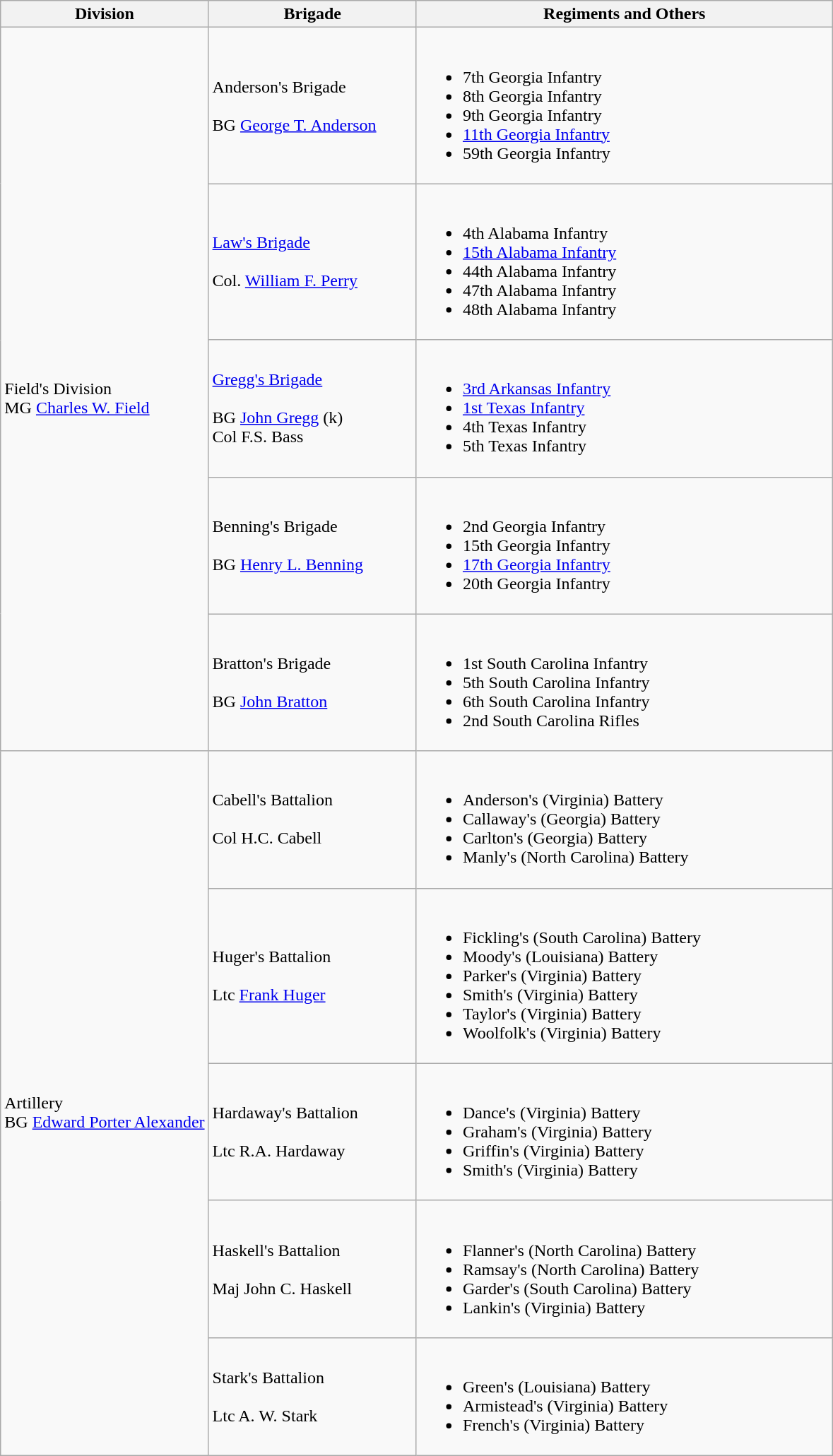<table class="wikitable">
<tr>
<th style="width:25%;">Division</th>
<th style="width:25%;">Brigade</th>
<th>Regiments and Others</th>
</tr>
<tr>
<td rowspan=5><br>Field's Division
<br>
MG <a href='#'>Charles W. Field</a></td>
<td>Anderson's Brigade<br><br>
BG <a href='#'>George T. Anderson</a></td>
<td><br><ul><li>7th Georgia Infantry</li><li>8th Georgia Infantry</li><li>9th Georgia Infantry</li><li><a href='#'>11th Georgia Infantry</a></li><li>59th Georgia Infantry</li></ul></td>
</tr>
<tr>
<td><a href='#'>Law's Brigade</a><br><br>
Col. <a href='#'>William F. Perry</a></td>
<td><br><ul><li>4th Alabama Infantry</li><li><a href='#'>15th Alabama Infantry</a></li><li>44th Alabama Infantry</li><li>47th Alabama Infantry</li><li>48th Alabama Infantry</li></ul></td>
</tr>
<tr>
<td><a href='#'>Gregg's Brigade</a><br><br>
BG <a href='#'>John Gregg</a> (k)
<br>
Col F.S. Bass</td>
<td><br><ul><li><a href='#'>3rd Arkansas Infantry</a></li><li><a href='#'>1st Texas Infantry</a></li><li>4th Texas Infantry</li><li>5th Texas Infantry</li></ul></td>
</tr>
<tr>
<td>Benning's Brigade<br><br>
BG <a href='#'>Henry L. Benning</a></td>
<td><br><ul><li>2nd Georgia Infantry</li><li>15th Georgia Infantry</li><li><a href='#'>17th Georgia Infantry</a></li><li>20th Georgia Infantry</li></ul></td>
</tr>
<tr>
<td>Bratton's Brigade<br><br>
BG <a href='#'>John Bratton</a></td>
<td><br><ul><li>1st South Carolina Infantry</li><li>5th South Carolina Infantry</li><li>6th South Carolina Infantry</li><li>2nd South Carolina Rifles</li></ul></td>
</tr>
<tr>
<td rowspan=5><br>Artillery
<br>
BG <a href='#'>Edward Porter Alexander</a></td>
<td>Cabell's Battalion<br><br>
Col H.C. Cabell</td>
<td><br><ul><li>Anderson's (Virginia) Battery</li><li>Callaway's (Georgia) Battery</li><li>Carlton's (Georgia) Battery</li><li>Manly's (North Carolina) Battery</li></ul></td>
</tr>
<tr>
<td>Huger's Battalion<br><br>
Ltc <a href='#'>Frank Huger</a></td>
<td><br><ul><li>Fickling's (South Carolina) Battery</li><li>Moody's (Louisiana) Battery</li><li>Parker's (Virginia) Battery</li><li>Smith's (Virginia) Battery</li><li>Taylor's (Virginia) Battery</li><li>Woolfolk's (Virginia) Battery</li></ul></td>
</tr>
<tr>
<td>Hardaway's Battalion<br><br>
Ltc R.A. Hardaway</td>
<td><br><ul><li>Dance's (Virginia) Battery</li><li>Graham's (Virginia) Battery</li><li>Griffin's (Virginia) Battery</li><li>Smith's (Virginia) Battery</li></ul></td>
</tr>
<tr>
<td>Haskell's Battalion<br><br>
Maj John C. Haskell</td>
<td><br><ul><li>Flanner's (North Carolina) Battery</li><li>Ramsay's (North Carolina) Battery</li><li>Garder's (South Carolina) Battery</li><li>Lankin's (Virginia) Battery</li></ul></td>
</tr>
<tr>
<td>Stark's Battalion<br><br>
Ltc A. W. Stark</td>
<td><br><ul><li>Green's (Louisiana) Battery</li><li>Armistead's (Virginia) Battery</li><li>French's (Virginia) Battery</li></ul></td>
</tr>
</table>
